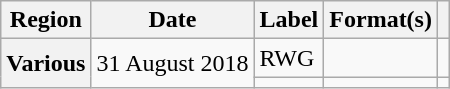<table class="wikitable plainrowheaders">
<tr>
<th scope="col">Region</th>
<th scope="col">Date</th>
<th scope="col">Label</th>
<th scope="col">Format(s)</th>
<th scope="col"></th>
</tr>
<tr>
<th scope="row" rowspan="2">Various</th>
<td rowspan="4">31 August 2018</td>
<td>RWG</td>
<td></td>
<td style="text-align:center;"></td>
</tr>
<tr>
<td></td>
<td></td>
<td style="text-align:center;"></td>
</tr>
</table>
